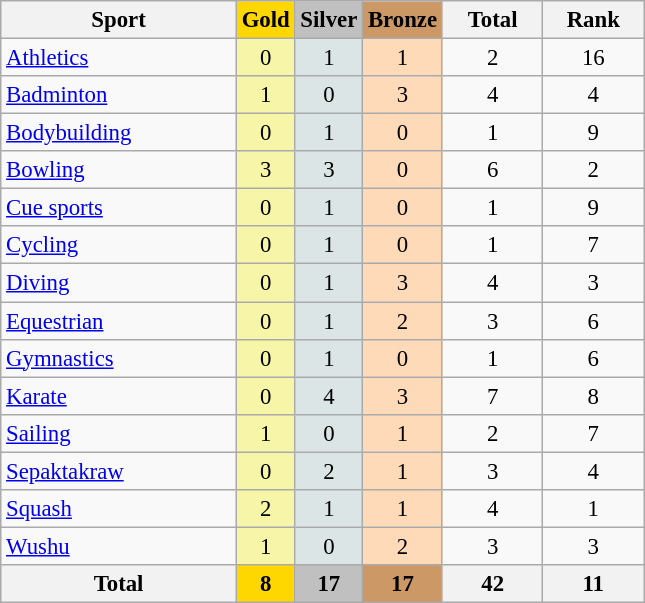<table class="wikitable sortable" style="text-align:center; font-size:95%">
<tr>
<th width=150>Sport</th>
<th style="background-color:gold; width=60;"><strong>Gold</strong></th>
<th style="background-color:silver; width=60;"><strong>Silver</strong></th>
<th style="background-color:#cc9966; width=60;"><strong>Bronze</strong></th>
<th width=60>Total</th>
<th width=60>Rank</th>
</tr>
<tr>
<td align=left> <a href='#'>Athletics</a></td>
<td bgcolor=#f7f6a8>0</td>
<td bgcolor=#dce5e5>1</td>
<td bgcolor=#ffdab9>1</td>
<td>2</td>
<td>16</td>
</tr>
<tr>
<td align=left> <a href='#'>Badminton</a></td>
<td bgcolor=#f7f6a8>1</td>
<td bgcolor=#dce5e5>0</td>
<td bgcolor=#ffdab9>3</td>
<td>4</td>
<td>4</td>
</tr>
<tr>
<td align=left> <a href='#'>Bodybuilding</a></td>
<td bgcolor=#f7f6a8>0</td>
<td bgcolor=#dce5e5>1</td>
<td bgcolor=#ffdab9>0</td>
<td>1</td>
<td>9</td>
</tr>
<tr>
<td align=left> <a href='#'>Bowling</a></td>
<td bgcolor=#f7f6a8>3</td>
<td bgcolor=#dce5e5>3</td>
<td bgcolor=#ffdab9>0</td>
<td>6</td>
<td>2</td>
</tr>
<tr>
<td align=left> <a href='#'>Cue sports</a></td>
<td bgcolor=#f7f6a8>0</td>
<td bgcolor=#dce5e5>1</td>
<td bgcolor=#ffdab9>0</td>
<td>1</td>
<td>9</td>
</tr>
<tr>
<td align=left> <a href='#'>Cycling</a></td>
<td bgcolor=#f7f6a8>0</td>
<td bgcolor=#dce5e5>1</td>
<td bgcolor=#ffdab9>0</td>
<td>1</td>
<td>7</td>
</tr>
<tr>
<td align=left> <a href='#'>Diving</a></td>
<td bgcolor=#f7f6a8>0</td>
<td bgcolor=#dce5e5>1</td>
<td bgcolor=#ffdab9>3</td>
<td>4</td>
<td>3</td>
</tr>
<tr>
<td align=left> <a href='#'>Equestrian</a></td>
<td bgcolor=#f7f6a8>0</td>
<td bgcolor=#dce5e5>1</td>
<td bgcolor=#ffdab9>2</td>
<td>3</td>
<td>6</td>
</tr>
<tr>
<td align=left> <a href='#'>Gymnastics</a></td>
<td bgcolor=#f7f6a8>0</td>
<td bgcolor=#dce5e5>1</td>
<td bgcolor=#ffdab9>0</td>
<td>1</td>
<td>6</td>
</tr>
<tr>
<td align=left> <a href='#'>Karate</a></td>
<td bgcolor=#f7f6a8>0</td>
<td bgcolor=#dce5e5>4</td>
<td bgcolor=#ffdab9>3</td>
<td>7</td>
<td>8</td>
</tr>
<tr>
<td align=left> <a href='#'>Sailing</a></td>
<td bgcolor=#f7f6a8>1</td>
<td bgcolor=#dce5e5>0</td>
<td bgcolor=#ffdab9>1</td>
<td>2</td>
<td>7</td>
</tr>
<tr>
<td align=left> <a href='#'>Sepaktakraw</a></td>
<td bgcolor=#f7f6a8>0</td>
<td bgcolor=#dce5e5>2</td>
<td bgcolor=#ffdab9>1</td>
<td>3</td>
<td>4</td>
</tr>
<tr>
<td align=left> <a href='#'>Squash</a></td>
<td bgcolor=#f7f6a8>2</td>
<td bgcolor=#dce5e5>1</td>
<td bgcolor=#ffdab9>1</td>
<td>4</td>
<td>1</td>
</tr>
<tr>
<td align=left> <a href='#'>Wushu</a></td>
<td bgcolor=#f7f6a8>1</td>
<td bgcolor=#dce5e5>0</td>
<td bgcolor=#ffdab9>2</td>
<td>3</td>
<td>3</td>
</tr>
<tr>
<th>Total</th>
<th style="background-color:gold; width=60;">8</th>
<th style="background-color:silver; width=60;">17</th>
<th style="background-color:#cc9966; width=60;">17</th>
<th>42</th>
<th>11</th>
</tr>
</table>
